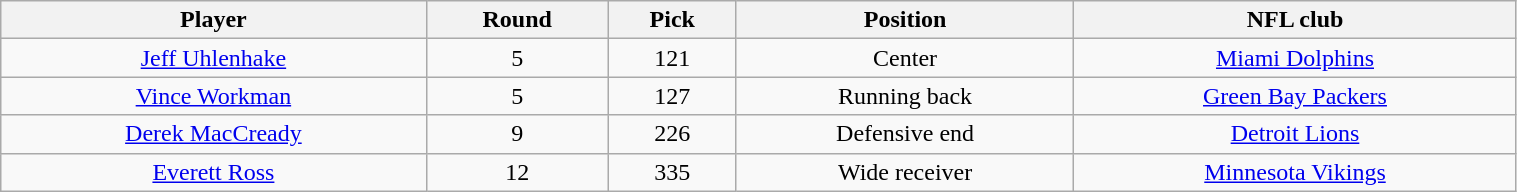<table class="wikitable" width="80%">
<tr>
<th>Player</th>
<th>Round</th>
<th>Pick</th>
<th>Position</th>
<th>NFL club</th>
</tr>
<tr align="center" bgcolor="">
<td><a href='#'>Jeff Uhlenhake</a></td>
<td>5</td>
<td>121</td>
<td>Center</td>
<td><a href='#'>Miami Dolphins</a></td>
</tr>
<tr align="center" bgcolor="">
<td><a href='#'>Vince Workman</a></td>
<td>5</td>
<td>127</td>
<td>Running back</td>
<td><a href='#'>Green Bay Packers</a></td>
</tr>
<tr align="center" bgcolor="">
<td><a href='#'>Derek MacCready</a></td>
<td>9</td>
<td>226</td>
<td>Defensive end</td>
<td><a href='#'>Detroit Lions</a></td>
</tr>
<tr align="center" bgcolor="">
<td><a href='#'>Everett Ross</a></td>
<td>12</td>
<td>335</td>
<td>Wide receiver</td>
<td><a href='#'>Minnesota Vikings</a></td>
</tr>
</table>
